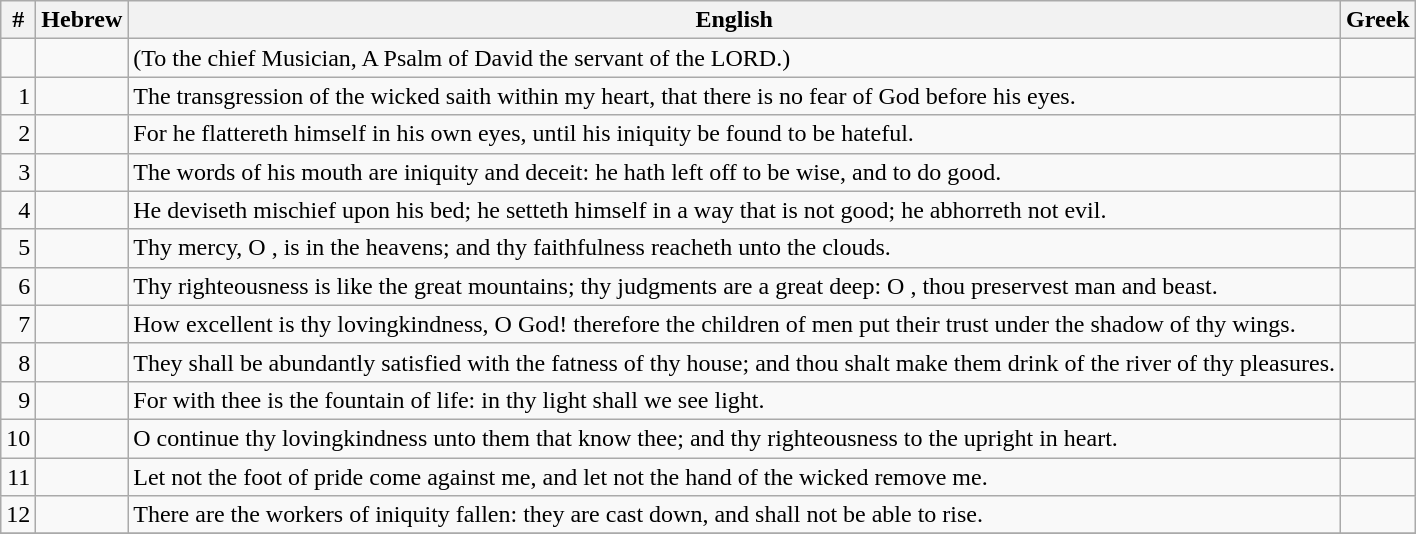<table class=wikitable>
<tr>
<th>#</th>
<th>Hebrew</th>
<th>English</th>
<th>Greek</th>
</tr>
<tr>
<td style="text-align:right"></td>
<td style="text-align:right"></td>
<td>(To the chief Musician, A Psalm of David the servant of the LORD.)</td>
<td></td>
</tr>
<tr>
<td style="text-align:right">1</td>
<td style="text-align:right"></td>
<td>The transgression of the wicked saith within my heart, that there is no fear of God before his eyes.</td>
<td></td>
</tr>
<tr>
<td style="text-align:right">2</td>
<td style="text-align:right"></td>
<td>For he flattereth himself in his own eyes, until his iniquity be found to be hateful.</td>
<td></td>
</tr>
<tr>
<td style="text-align:right">3</td>
<td style="text-align:right"></td>
<td>The words of his mouth are iniquity and deceit: he hath left off to be wise, and to do good.</td>
<td></td>
</tr>
<tr>
<td style="text-align:right">4</td>
<td style="text-align:right"></td>
<td>He deviseth mischief upon his bed; he setteth himself in a way that is not good; he abhorreth not evil.</td>
<td></td>
</tr>
<tr>
<td style="text-align:right">5</td>
<td style="text-align:right"></td>
<td>Thy mercy, O , is in the heavens; and thy faithfulness reacheth unto the clouds.</td>
<td></td>
</tr>
<tr>
<td style="text-align:right">6</td>
<td style="text-align:right"></td>
<td>Thy righteousness is like the great mountains; thy judgments are a great deep: O , thou preservest man and beast.</td>
<td></td>
</tr>
<tr>
<td style="text-align:right">7</td>
<td style="text-align:right"></td>
<td>How excellent is thy lovingkindness, O God! therefore the children of men put their trust under the shadow of thy wings.</td>
<td></td>
</tr>
<tr>
<td style="text-align:right">8</td>
<td style="text-align:right"></td>
<td>They shall be abundantly satisfied with the fatness of thy house; and thou shalt make them drink of the river of thy pleasures.</td>
<td></td>
</tr>
<tr>
<td style="text-align:right">9</td>
<td style="text-align:right"></td>
<td>For with thee is the fountain of life: in thy light shall we see light.</td>
<td></td>
</tr>
<tr>
<td style="text-align:right">10</td>
<td style="text-align:right"></td>
<td>O continue thy lovingkindness unto them that know thee; and thy righteousness to the upright in heart.</td>
<td></td>
</tr>
<tr>
<td style="text-align:right">11</td>
<td style="text-align:right"></td>
<td>Let not the foot of pride come against me, and let not the hand of the wicked remove me.</td>
<td></td>
</tr>
<tr>
<td style="text-align:right">12</td>
<td style="text-align:right"></td>
<td>There are the workers of iniquity fallen: they are cast down, and shall not be able to rise.</td>
<td></td>
</tr>
<tr>
</tr>
</table>
